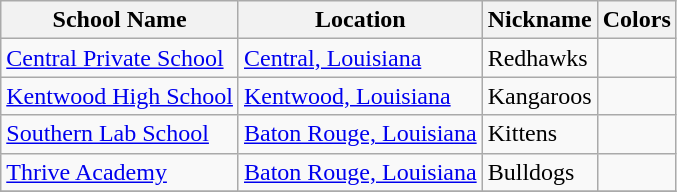<table class="wikitable">
<tr>
<th>School Name</th>
<th>Location</th>
<th>Nickname</th>
<th>Colors</th>
</tr>
<tr>
<td><a href='#'>Central Private School</a></td>
<td><a href='#'>Central, Louisiana</a></td>
<td>Redhawks</td>
<td>  </td>
</tr>
<tr>
<td><a href='#'>Kentwood High School</a></td>
<td><a href='#'>Kentwood, Louisiana</a></td>
<td>Kangaroos</td>
<td>  </td>
</tr>
<tr>
<td><a href='#'>Southern Lab School</a></td>
<td><a href='#'>Baton Rouge, Louisiana</a></td>
<td>Kittens</td>
<td>  </td>
</tr>
<tr>
<td><a href='#'>Thrive Academy</a></td>
<td><a href='#'>Baton Rouge, Louisiana</a></td>
<td>Bulldogs</td>
<td>  </td>
</tr>
<tr>
</tr>
</table>
